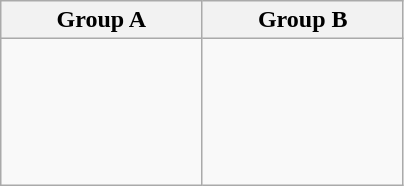<table class="wikitable">
<tr>
<th width=25%>Group A</th>
<th width=25%>Group B</th>
</tr>
<tr>
<td><br><br>
<br>
<br>
<br>
</td>
<td><br><br>
<br>
<br>
<br>
</td>
</tr>
</table>
